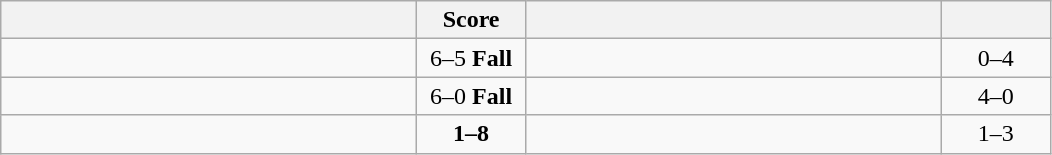<table class="wikitable" style="text-align: center; ">
<tr>
<th align="right" width="270"></th>
<th width="65">Score</th>
<th align="left" width="270"></th>
<th width="65"></th>
</tr>
<tr>
<td align="left"></td>
<td>6–5 <strong>Fall</strong></td>
<td align="left"><strong></strong></td>
<td>0–4 <strong></strong></td>
</tr>
<tr>
<td align="left"><strong></strong></td>
<td>6–0 <strong>Fall</strong></td>
<td align="left"></td>
<td>4–0 <strong></strong></td>
</tr>
<tr>
<td align="left"></td>
<td><strong>1–8</strong></td>
<td align="left"><strong></strong></td>
<td>1–3 <strong></strong></td>
</tr>
</table>
